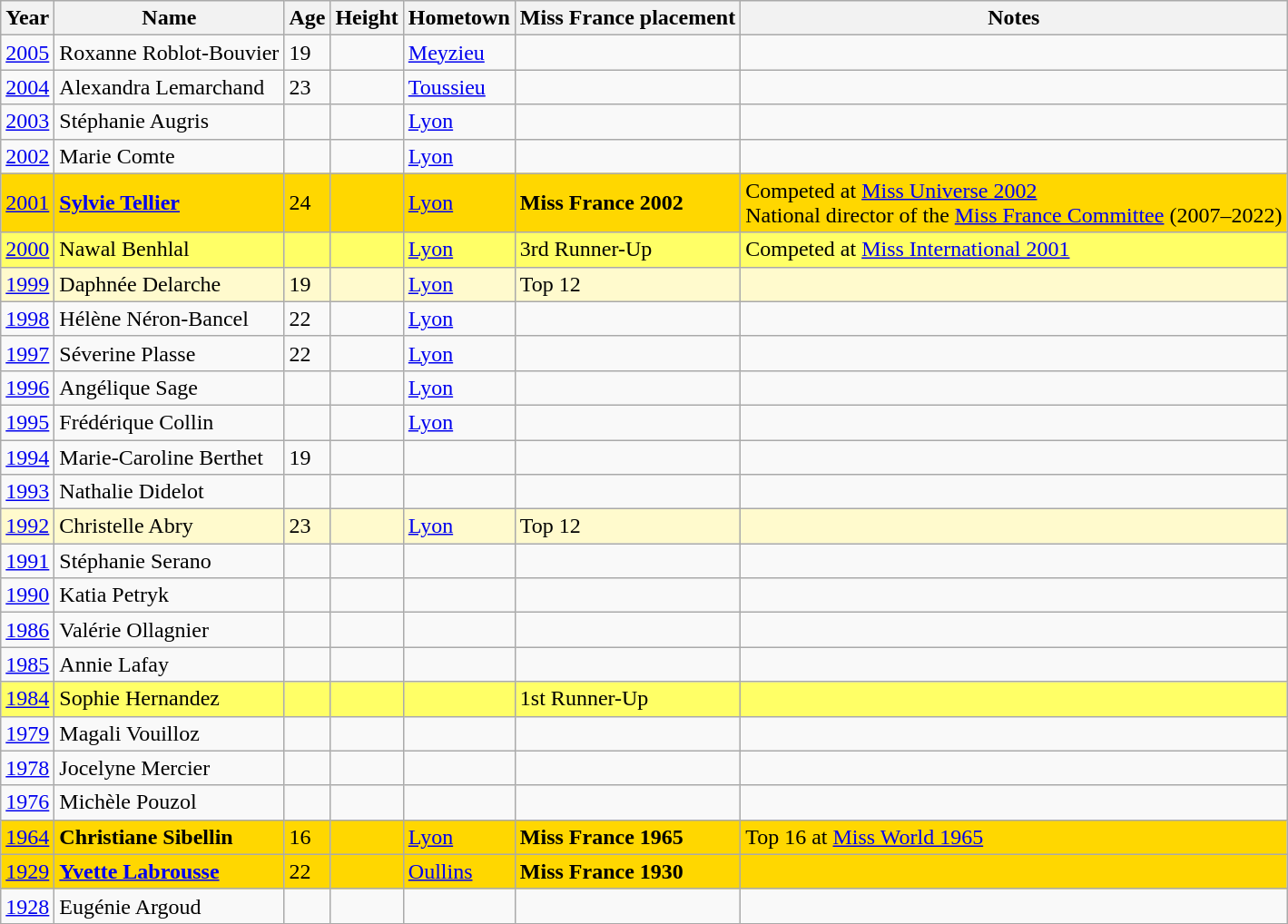<table class="wikitable sortable">
<tr>
<th>Year</th>
<th>Name</th>
<th>Age</th>
<th>Height</th>
<th>Hometown</th>
<th>Miss France placement</th>
<th>Notes</th>
</tr>
<tr>
<td><a href='#'>2005</a></td>
<td>Roxanne Roblot-Bouvier</td>
<td>19</td>
<td></td>
<td><a href='#'>Meyzieu</a></td>
<td></td>
<td></td>
</tr>
<tr>
<td><a href='#'>2004</a></td>
<td>Alexandra Lemarchand</td>
<td>23</td>
<td></td>
<td><a href='#'>Toussieu</a></td>
<td></td>
<td></td>
</tr>
<tr>
<td><a href='#'>2003</a></td>
<td>Stéphanie Augris</td>
<td></td>
<td></td>
<td><a href='#'>Lyon</a></td>
<td></td>
<td></td>
</tr>
<tr>
<td><a href='#'>2002</a></td>
<td>Marie Comte</td>
<td></td>
<td></td>
<td><a href='#'>Lyon</a></td>
<td></td>
<td></td>
</tr>
<tr bgcolor=gold>
<td><a href='#'>2001</a></td>
<td><strong><a href='#'>Sylvie Tellier</a></strong></td>
<td>24</td>
<td></td>
<td><a href='#'>Lyon</a></td>
<td><strong>Miss France 2002</strong></td>
<td>Competed at <a href='#'>Miss Universe 2002</a><br>National director of the <a href='#'>Miss France Committee</a> (2007–2022)</td>
</tr>
<tr bgcolor=#FFFF66>
<td><a href='#'>2000</a></td>
<td>Nawal Benhlal</td>
<td></td>
<td></td>
<td><a href='#'>Lyon</a></td>
<td>3rd Runner-Up</td>
<td>Competed at <a href='#'>Miss International 2001</a></td>
</tr>
<tr bgcolor=#FFFACD>
<td><a href='#'>1999</a></td>
<td>Daphnée Delarche</td>
<td>19</td>
<td></td>
<td><a href='#'>Lyon</a></td>
<td>Top 12</td>
<td></td>
</tr>
<tr>
<td><a href='#'>1998</a></td>
<td>Hélène Néron-Bancel</td>
<td>22</td>
<td></td>
<td><a href='#'>Lyon</a></td>
<td></td>
<td></td>
</tr>
<tr>
<td><a href='#'>1997</a></td>
<td>Séverine Plasse</td>
<td>22</td>
<td></td>
<td><a href='#'>Lyon</a></td>
<td></td>
<td></td>
</tr>
<tr>
<td><a href='#'>1996</a></td>
<td>Angélique Sage</td>
<td></td>
<td></td>
<td><a href='#'>Lyon</a></td>
<td></td>
<td></td>
</tr>
<tr>
<td><a href='#'>1995</a></td>
<td>Frédérique Collin</td>
<td></td>
<td></td>
<td><a href='#'>Lyon</a></td>
<td></td>
<td></td>
</tr>
<tr>
<td><a href='#'>1994</a></td>
<td>Marie-Caroline Berthet</td>
<td>19</td>
<td></td>
<td></td>
<td></td>
<td></td>
</tr>
<tr>
<td><a href='#'>1993</a></td>
<td>Nathalie Didelot</td>
<td></td>
<td></td>
<td></td>
<td></td>
<td></td>
</tr>
<tr bgcolor=#FFFACD>
<td><a href='#'>1992</a></td>
<td>Christelle Abry</td>
<td>23</td>
<td></td>
<td><a href='#'>Lyon</a></td>
<td>Top 12</td>
<td></td>
</tr>
<tr>
<td><a href='#'>1991</a></td>
<td>Stéphanie Serano</td>
<td></td>
<td></td>
<td></td>
<td></td>
<td></td>
</tr>
<tr>
<td><a href='#'>1990</a></td>
<td>Katia Petryk</td>
<td></td>
<td></td>
<td></td>
<td></td>
<td></td>
</tr>
<tr>
<td><a href='#'>1986</a></td>
<td>Valérie Ollagnier</td>
<td></td>
<td></td>
<td></td>
<td></td>
<td></td>
</tr>
<tr>
<td><a href='#'>1985</a></td>
<td>Annie Lafay</td>
<td></td>
<td></td>
<td></td>
<td></td>
<td></td>
</tr>
<tr bgcolor=#FFFF66>
<td><a href='#'>1984</a></td>
<td>Sophie Hernandez</td>
<td></td>
<td></td>
<td></td>
<td>1st Runner-Up</td>
<td></td>
</tr>
<tr>
<td><a href='#'>1979</a></td>
<td>Magali Vouilloz</td>
<td></td>
<td></td>
<td></td>
<td></td>
<td></td>
</tr>
<tr>
<td><a href='#'>1978</a></td>
<td>Jocelyne Mercier</td>
<td></td>
<td></td>
<td></td>
<td></td>
<td></td>
</tr>
<tr>
<td><a href='#'>1976</a></td>
<td>Michèle Pouzol</td>
<td></td>
<td></td>
<td></td>
<td></td>
<td></td>
</tr>
<tr bgcolor=gold>
<td><a href='#'>1964</a></td>
<td><strong>Christiane Sibellin</strong></td>
<td>16</td>
<td></td>
<td><a href='#'>Lyon</a></td>
<td><strong>Miss France 1965</strong></td>
<td>Top 16 at <a href='#'>Miss World 1965</a></td>
</tr>
<tr bgcolor=gold>
<td><a href='#'>1929</a></td>
<td><strong><a href='#'>Yvette Labrousse</a></strong></td>
<td>22</td>
<td></td>
<td><a href='#'>Oullins</a></td>
<td><strong>Miss France 1930</strong></td>
<td></td>
</tr>
<tr>
<td><a href='#'>1928</a></td>
<td>Eugénie Argoud</td>
<td></td>
<td></td>
<td></td>
<td></td>
<td></td>
</tr>
<tr>
</tr>
</table>
